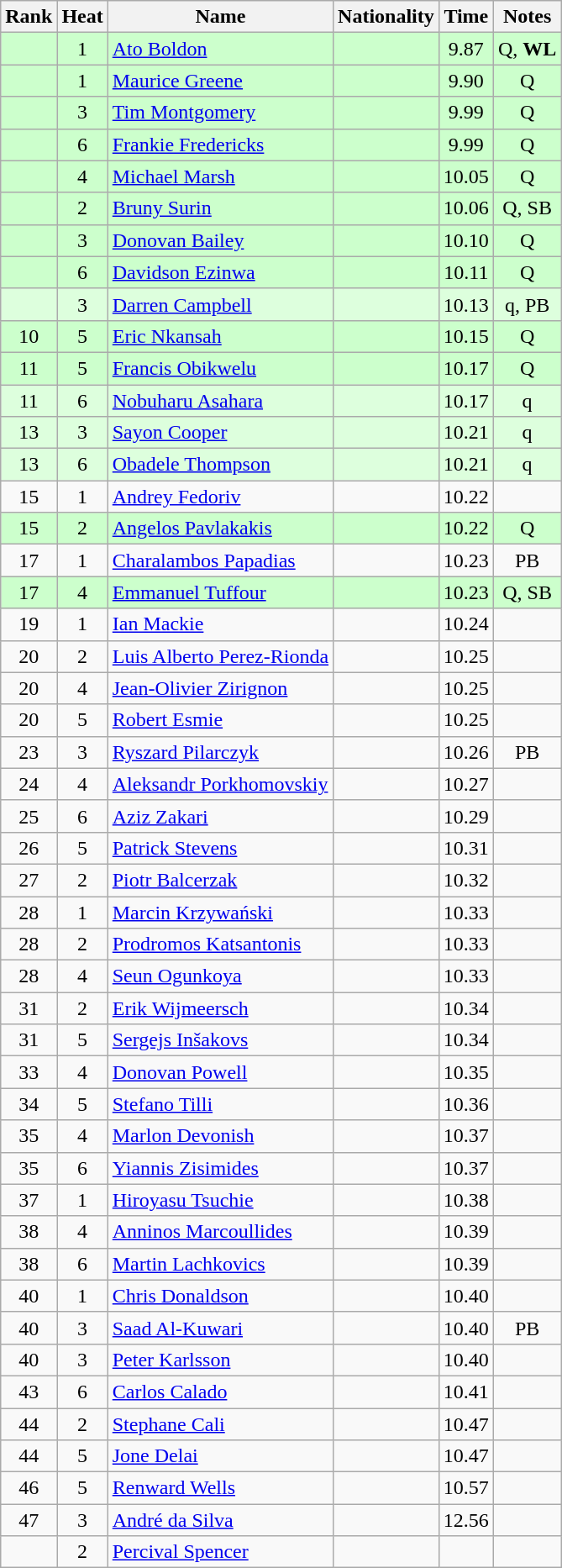<table class="wikitable sortable" style="text-align:center">
<tr>
<th>Rank</th>
<th>Heat</th>
<th>Name</th>
<th>Nationality</th>
<th>Time</th>
<th>Notes</th>
</tr>
<tr bgcolor=ccffcc>
<td></td>
<td>1</td>
<td align=left><a href='#'>Ato Boldon</a></td>
<td align=left></td>
<td>9.87</td>
<td>Q, <strong>WL</strong></td>
</tr>
<tr bgcolor=ccffcc>
<td></td>
<td>1</td>
<td align=left><a href='#'>Maurice Greene</a></td>
<td align=left></td>
<td>9.90</td>
<td>Q</td>
</tr>
<tr bgcolor=ccffcc>
<td></td>
<td>3</td>
<td align=left><a href='#'>Tim Montgomery</a></td>
<td align=left></td>
<td>9.99</td>
<td>Q</td>
</tr>
<tr bgcolor=ccffcc>
<td></td>
<td>6</td>
<td align=left><a href='#'>Frankie Fredericks</a></td>
<td align=left></td>
<td>9.99</td>
<td>Q</td>
</tr>
<tr bgcolor=ccffcc>
<td></td>
<td>4</td>
<td align=left><a href='#'>Michael Marsh</a></td>
<td align=left></td>
<td>10.05</td>
<td>Q</td>
</tr>
<tr bgcolor=ccffcc>
<td></td>
<td>2</td>
<td align=left><a href='#'>Bruny Surin</a></td>
<td align=left></td>
<td>10.06</td>
<td>Q, SB</td>
</tr>
<tr bgcolor=ccffcc>
<td></td>
<td>3</td>
<td align=left><a href='#'>Donovan Bailey</a></td>
<td align=left></td>
<td>10.10</td>
<td>Q</td>
</tr>
<tr bgcolor=ccffcc>
<td></td>
<td>6</td>
<td align=left><a href='#'>Davidson Ezinwa</a></td>
<td align=left></td>
<td>10.11</td>
<td>Q</td>
</tr>
<tr bgcolor=ddffdd>
<td></td>
<td>3</td>
<td align=left><a href='#'>Darren Campbell</a></td>
<td align=left></td>
<td>10.13</td>
<td>q, PB</td>
</tr>
<tr bgcolor=ccffcc>
<td>10</td>
<td>5</td>
<td align=left><a href='#'>Eric Nkansah</a></td>
<td align=left></td>
<td>10.15</td>
<td>Q</td>
</tr>
<tr bgcolor=ccffcc>
<td>11</td>
<td>5</td>
<td align=left><a href='#'>Francis Obikwelu</a></td>
<td align=left></td>
<td>10.17</td>
<td>Q</td>
</tr>
<tr bgcolor=ddffdd>
<td>11</td>
<td>6</td>
<td align=left><a href='#'>Nobuharu Asahara</a></td>
<td align=left></td>
<td>10.17</td>
<td>q</td>
</tr>
<tr bgcolor=ddffdd>
<td>13</td>
<td>3</td>
<td align=left><a href='#'>Sayon Cooper</a></td>
<td align=left></td>
<td>10.21</td>
<td>q</td>
</tr>
<tr bgcolor=ddffdd>
<td>13</td>
<td>6</td>
<td align=left><a href='#'>Obadele Thompson</a></td>
<td align=left></td>
<td>10.21</td>
<td>q</td>
</tr>
<tr>
<td>15</td>
<td>1</td>
<td align=left><a href='#'>Andrey Fedoriv</a></td>
<td align=left></td>
<td>10.22</td>
<td></td>
</tr>
<tr bgcolor=ccffcc>
<td>15</td>
<td>2</td>
<td align=left><a href='#'>Angelos Pavlakakis</a></td>
<td align=left></td>
<td>10.22</td>
<td>Q</td>
</tr>
<tr>
<td>17</td>
<td>1</td>
<td align=left><a href='#'>Charalambos Papadias</a></td>
<td align=left></td>
<td>10.23</td>
<td>PB</td>
</tr>
<tr bgcolor=ccffcc>
<td>17</td>
<td>4</td>
<td align=left><a href='#'>Emmanuel Tuffour</a></td>
<td align=left></td>
<td>10.23</td>
<td>Q, SB</td>
</tr>
<tr>
<td>19</td>
<td>1</td>
<td align=left><a href='#'>Ian Mackie</a></td>
<td align=left></td>
<td>10.24</td>
<td></td>
</tr>
<tr>
<td>20</td>
<td>2</td>
<td align=left><a href='#'>Luis Alberto Perez-Rionda</a></td>
<td align=left></td>
<td>10.25</td>
<td></td>
</tr>
<tr>
<td>20</td>
<td>4</td>
<td align=left><a href='#'>Jean-Olivier Zirignon</a></td>
<td align=left></td>
<td>10.25</td>
<td></td>
</tr>
<tr>
<td>20</td>
<td>5</td>
<td align=left><a href='#'>Robert Esmie</a></td>
<td align=left></td>
<td>10.25</td>
<td></td>
</tr>
<tr>
<td>23</td>
<td>3</td>
<td align=left><a href='#'>Ryszard Pilarczyk</a></td>
<td align=left></td>
<td>10.26</td>
<td>PB</td>
</tr>
<tr>
<td>24</td>
<td>4</td>
<td align=left><a href='#'>Aleksandr Porkhomovskiy</a></td>
<td align=left></td>
<td>10.27</td>
<td></td>
</tr>
<tr>
<td>25</td>
<td>6</td>
<td align=left><a href='#'>Aziz Zakari</a></td>
<td align=left></td>
<td>10.29</td>
<td></td>
</tr>
<tr>
<td>26</td>
<td>5</td>
<td align=left><a href='#'>Patrick Stevens</a></td>
<td align=left></td>
<td>10.31</td>
<td></td>
</tr>
<tr>
<td>27</td>
<td>2</td>
<td align=left><a href='#'>Piotr Balcerzak</a></td>
<td align=left></td>
<td>10.32</td>
<td></td>
</tr>
<tr>
<td>28</td>
<td>1</td>
<td align=left><a href='#'>Marcin Krzywański</a></td>
<td align=left></td>
<td>10.33</td>
<td></td>
</tr>
<tr>
<td>28</td>
<td>2</td>
<td align=left><a href='#'>Prodromos Katsantonis</a></td>
<td align=left></td>
<td>10.33</td>
<td></td>
</tr>
<tr>
<td>28</td>
<td>4</td>
<td align=left><a href='#'>Seun Ogunkoya</a></td>
<td align=left></td>
<td>10.33</td>
<td></td>
</tr>
<tr>
<td>31</td>
<td>2</td>
<td align=left><a href='#'>Erik Wijmeersch</a></td>
<td align=left></td>
<td>10.34</td>
<td></td>
</tr>
<tr>
<td>31</td>
<td>5</td>
<td align=left><a href='#'>Sergejs Inšakovs</a></td>
<td align=left></td>
<td>10.34</td>
<td></td>
</tr>
<tr>
<td>33</td>
<td>4</td>
<td align=left><a href='#'>Donovan Powell</a></td>
<td align=left></td>
<td>10.35</td>
<td></td>
</tr>
<tr>
<td>34</td>
<td>5</td>
<td align=left><a href='#'>Stefano Tilli</a></td>
<td align=left></td>
<td>10.36</td>
<td></td>
</tr>
<tr>
<td>35</td>
<td>4</td>
<td align=left><a href='#'>Marlon Devonish</a></td>
<td align=left></td>
<td>10.37</td>
<td></td>
</tr>
<tr>
<td>35</td>
<td>6</td>
<td align=left><a href='#'>Yiannis Zisimides</a></td>
<td align=left></td>
<td>10.37</td>
<td></td>
</tr>
<tr>
<td>37</td>
<td>1</td>
<td align=left><a href='#'>Hiroyasu Tsuchie</a></td>
<td align=left></td>
<td>10.38</td>
<td></td>
</tr>
<tr>
<td>38</td>
<td>4</td>
<td align=left><a href='#'>Anninos Marcoullides</a></td>
<td align=left></td>
<td>10.39</td>
<td></td>
</tr>
<tr>
<td>38</td>
<td>6</td>
<td align=left><a href='#'>Martin Lachkovics</a></td>
<td align=left></td>
<td>10.39</td>
<td></td>
</tr>
<tr>
<td>40</td>
<td>1</td>
<td align=left><a href='#'>Chris Donaldson</a></td>
<td align=left></td>
<td>10.40</td>
<td></td>
</tr>
<tr>
<td>40</td>
<td>3</td>
<td align=left><a href='#'>Saad Al-Kuwari</a></td>
<td align=left></td>
<td>10.40</td>
<td>PB</td>
</tr>
<tr>
<td>40</td>
<td>3</td>
<td align=left><a href='#'>Peter Karlsson</a></td>
<td align=left></td>
<td>10.40</td>
<td></td>
</tr>
<tr>
<td>43</td>
<td>6</td>
<td align=left><a href='#'>Carlos Calado</a></td>
<td align=left></td>
<td>10.41</td>
<td></td>
</tr>
<tr>
<td>44</td>
<td>2</td>
<td align=left><a href='#'>Stephane Cali</a></td>
<td align=left></td>
<td>10.47</td>
<td></td>
</tr>
<tr>
<td>44</td>
<td>5</td>
<td align=left><a href='#'>Jone Delai</a></td>
<td align=left></td>
<td>10.47</td>
<td></td>
</tr>
<tr>
<td>46</td>
<td>5</td>
<td align=left><a href='#'>Renward Wells</a></td>
<td align=left></td>
<td>10.57</td>
<td></td>
</tr>
<tr>
<td>47</td>
<td>3</td>
<td align=left><a href='#'>André da Silva</a></td>
<td align=left></td>
<td>12.56</td>
<td></td>
</tr>
<tr>
<td></td>
<td>2</td>
<td align=left><a href='#'>Percival Spencer</a></td>
<td align=left></td>
<td></td>
<td></td>
</tr>
</table>
